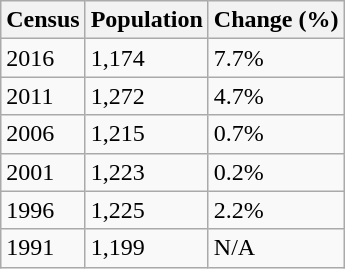<table class="wikitable">
<tr>
<th>Census</th>
<th>Population</th>
<th>Change (%)</th>
</tr>
<tr>
<td>2016</td>
<td>1,174</td>
<td> 7.7%</td>
</tr>
<tr>
<td>2011</td>
<td>1,272</td>
<td> 4.7%</td>
</tr>
<tr>
<td>2006</td>
<td>1,215</td>
<td> 0.7%</td>
</tr>
<tr>
<td>2001</td>
<td>1,223</td>
<td> 0.2%</td>
</tr>
<tr>
<td>1996</td>
<td>1,225</td>
<td> 2.2%</td>
</tr>
<tr>
<td>1991</td>
<td>1,199</td>
<td>N/A</td>
</tr>
</table>
